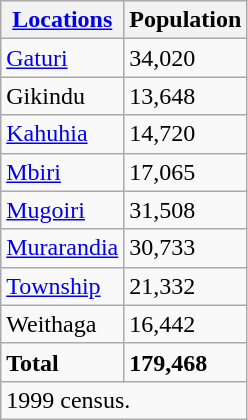<table class="wikitable">
<tr>
<th><a href='#'>Locations</a></th>
<th>Population</th>
</tr>
<tr>
<td><a href='#'>Gaturi</a></td>
<td>34,020</td>
</tr>
<tr>
<td>Gikindu</td>
<td>13,648</td>
</tr>
<tr>
<td><a href='#'>Kahuhia</a></td>
<td>14,720</td>
</tr>
<tr>
<td><a href='#'>Mbiri</a></td>
<td>17,065</td>
</tr>
<tr>
<td><a href='#'>Mugoiri</a></td>
<td>31,508</td>
</tr>
<tr>
<td><a href='#'>Murarandia</a></td>
<td>30,733</td>
</tr>
<tr>
<td><a href='#'>Township</a></td>
<td>21,332</td>
</tr>
<tr>
<td>Weithaga</td>
<td>16,442</td>
</tr>
<tr>
<td><strong>Total</strong></td>
<td><strong>179,468</strong></td>
</tr>
<tr>
<td colspan="2">1999 census.</td>
</tr>
</table>
